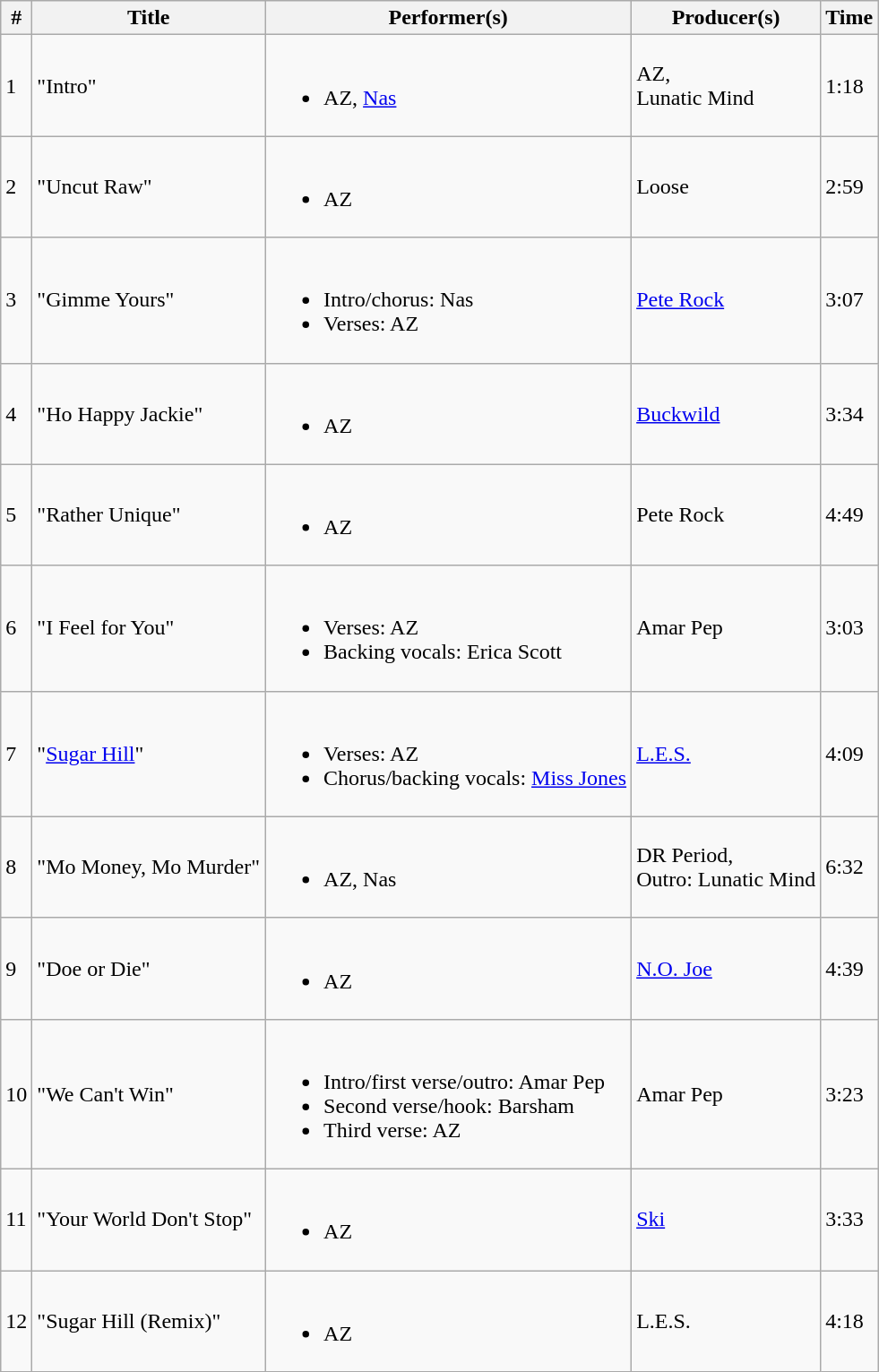<table class="wikitable">
<tr>
<th>#</th>
<th>Title</th>
<th>Performer(s)</th>
<th>Producer(s)</th>
<th>Time</th>
</tr>
<tr>
<td>1</td>
<td>"Intro"</td>
<td><br><ul><li>AZ, <a href='#'>Nas</a></li></ul></td>
<td>AZ,<br> Lunatic Mind</td>
<td>1:18</td>
</tr>
<tr>
<td>2</td>
<td>"Uncut Raw"</td>
<td><br><ul><li>AZ</li></ul></td>
<td>Loose</td>
<td>2:59</td>
</tr>
<tr>
<td>3</td>
<td>"Gimme Yours"</td>
<td><br><ul><li>Intro/chorus: Nas</li><li>Verses: AZ</li></ul></td>
<td><a href='#'>Pete Rock</a></td>
<td>3:07</td>
</tr>
<tr>
<td>4</td>
<td>"Ho Happy Jackie"</td>
<td><br><ul><li>AZ</li></ul></td>
<td><a href='#'>Buckwild</a></td>
<td>3:34</td>
</tr>
<tr>
<td>5</td>
<td>"Rather Unique"</td>
<td><br><ul><li>AZ</li></ul></td>
<td>Pete Rock</td>
<td>4:49</td>
</tr>
<tr>
<td>6</td>
<td>"I Feel for You"</td>
<td><br><ul><li>Verses: AZ</li><li>Backing vocals: Erica Scott</li></ul></td>
<td>Amar Pep</td>
<td>3:03</td>
</tr>
<tr>
<td>7</td>
<td>"<a href='#'>Sugar Hill</a>"</td>
<td><br><ul><li>Verses: AZ</li><li>Chorus/backing vocals: <a href='#'>Miss Jones</a></li></ul></td>
<td><a href='#'>L.E.S.</a></td>
<td>4:09</td>
</tr>
<tr>
<td>8</td>
<td>"Mo Money, Mo Murder"</td>
<td><br><ul><li>AZ, Nas</li></ul></td>
<td>DR Period, <br> Outro: Lunatic Mind</td>
<td>6:32</td>
</tr>
<tr>
<td>9</td>
<td>"Doe or Die"</td>
<td><br><ul><li>AZ</li></ul></td>
<td><a href='#'>N.O. Joe</a></td>
<td>4:39</td>
</tr>
<tr>
<td>10</td>
<td>"We Can't Win"</td>
<td><br><ul><li>Intro/first verse/outro: Amar Pep</li><li>Second verse/hook: Barsham</li><li>Third verse: AZ</li></ul></td>
<td>Amar Pep</td>
<td>3:23</td>
</tr>
<tr>
<td>11</td>
<td>"Your World Don't Stop"</td>
<td><br><ul><li>AZ</li></ul></td>
<td><a href='#'>Ski</a></td>
<td>3:33</td>
</tr>
<tr>
<td>12</td>
<td>"Sugar Hill (Remix)"</td>
<td><br><ul><li>AZ</li></ul></td>
<td>L.E.S.</td>
<td>4:18</td>
</tr>
</table>
